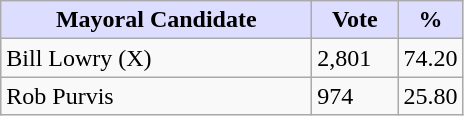<table class="wikitable">
<tr>
<th style="background:#ddf; width:200px;">Mayoral Candidate </th>
<th style="background:#ddf; width:50px;">Vote</th>
<th style="background:#ddf; width:30px;">%</th>
</tr>
<tr>
<td>Bill Lowry (X)</td>
<td>2,801</td>
<td>74.20</td>
</tr>
<tr>
<td>Rob Purvis</td>
<td>974</td>
<td>25.80</td>
</tr>
</table>
